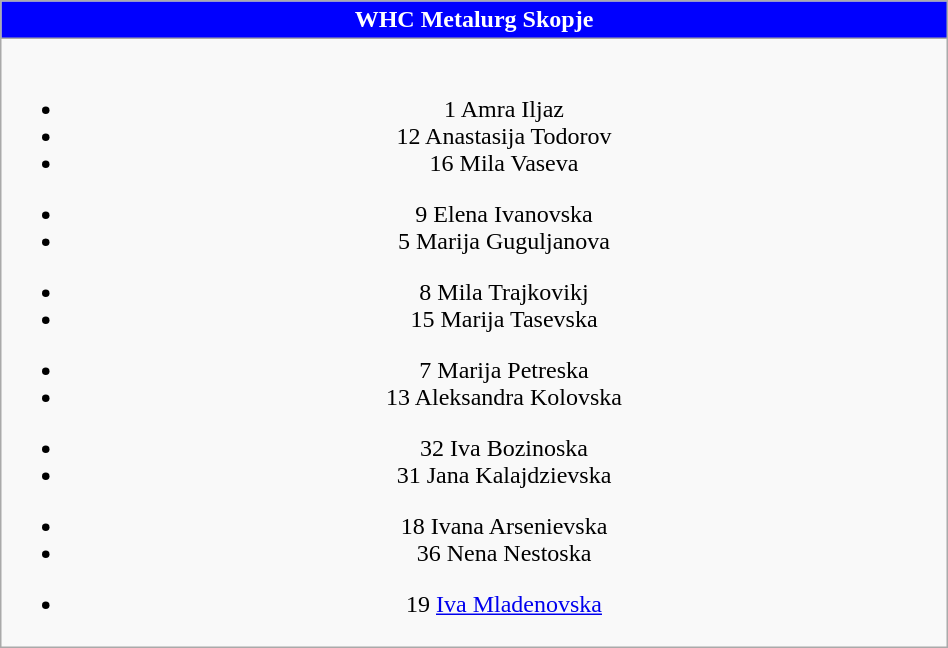<table class="wikitable" style="font-size:100%; text-align:center;" width=50%>
<tr>
<th colspan=5 style="background-color:#0000FF;color:white;text-align:center;"> WHC Metalurg Skopje</th>
</tr>
<tr>
<td><br>
<ul><li>1   Amra Iljaz</li><li>12  Anastasija Todorov</li><li>16  Mila Vaseva</li></ul><ul><li>9  Elena Ivanovska</li><li>5  Marija Guguljanova</li></ul><ul><li>8  Mila Trajkovikj</li><li>15  Marija Tasevska</li></ul><ul><li>7    Marija Petreska</li><li>13  Aleksandra Kolovska</li></ul><ul><li>32  Iva Bozinoska</li><li>31  Jana Kalajdzievska</li></ul><ul><li>18  Ivana Arsenievska</li><li>36  Nena Nestoska</li></ul><ul><li>19  <a href='#'>Iva Mladenovska</a></li></ul></td>
</tr>
</table>
